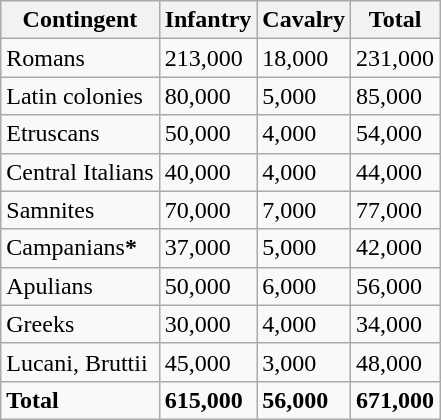<table class = wikitable>
<tr>
<th>Contingent</th>
<th>Infantry</th>
<th>Cavalry</th>
<th>Total</th>
</tr>
<tr>
<td>Romans</td>
<td>213,000</td>
<td>18,000</td>
<td>231,000</td>
</tr>
<tr>
<td>Latin colonies</td>
<td>80,000</td>
<td>5,000</td>
<td>85,000</td>
</tr>
<tr>
<td>Etruscans</td>
<td>50,000</td>
<td>4,000</td>
<td>54,000</td>
</tr>
<tr>
<td>Central Italians</td>
<td>40,000</td>
<td>4,000</td>
<td>44,000</td>
</tr>
<tr>
<td>Samnites</td>
<td>70,000</td>
<td>7,000</td>
<td>77,000</td>
</tr>
<tr>
<td>Campanians<strong>*</strong></td>
<td>37,000</td>
<td>5,000</td>
<td>42,000</td>
</tr>
<tr>
<td>Apulians</td>
<td>50,000</td>
<td>6,000</td>
<td>56,000</td>
</tr>
<tr>
<td>Greeks</td>
<td>30,000</td>
<td>4,000</td>
<td>34,000</td>
</tr>
<tr>
<td>Lucani, Bruttii</td>
<td>45,000</td>
<td>3,000</td>
<td>48,000</td>
</tr>
<tr>
<td><strong>Total</strong></td>
<td><strong>615,000</strong></td>
<td><strong>56,000</strong></td>
<td><strong>671,000</strong></td>
</tr>
</table>
